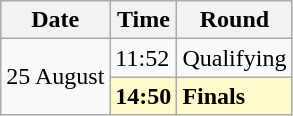<table class="wikitable">
<tr>
<th>Date</th>
<th>Time</th>
<th>Round</th>
</tr>
<tr>
<td rowspan=2>25 August</td>
<td>11:52</td>
<td>Qualifying</td>
</tr>
<tr style="background:lemonchiffon">
<td><strong>14:50</strong></td>
<td><strong>Finals</strong></td>
</tr>
</table>
